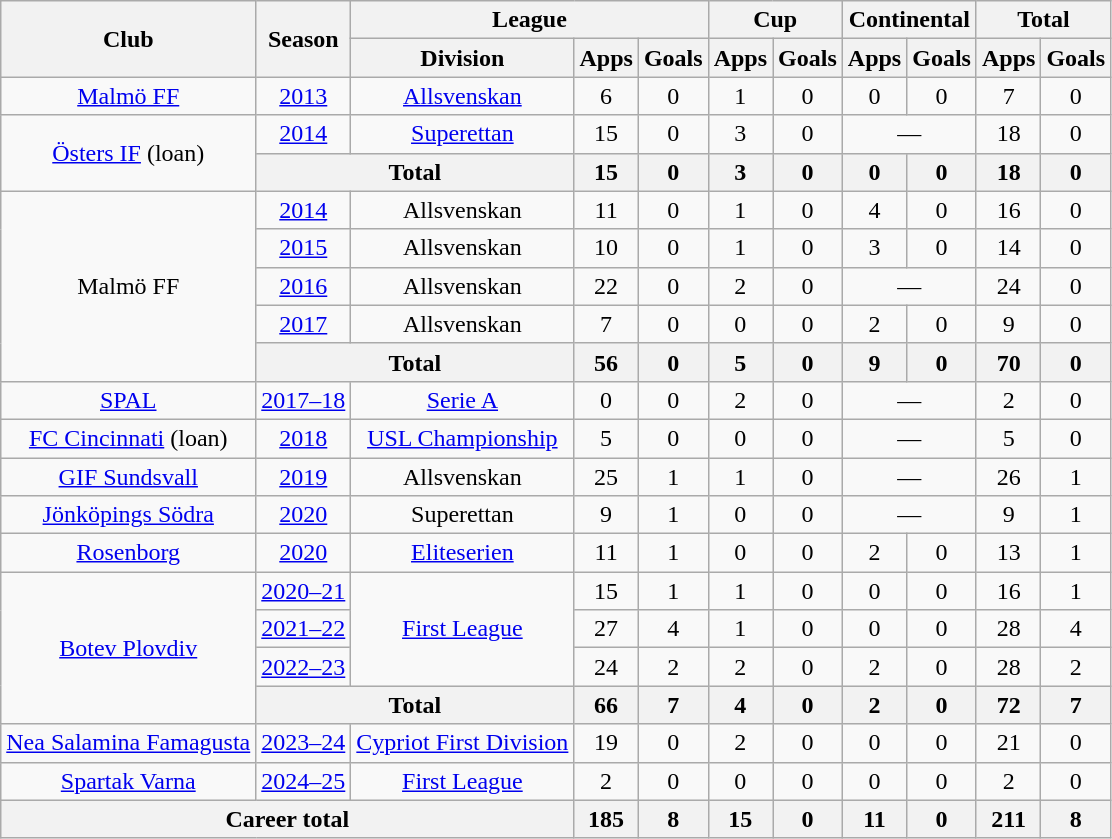<table class="wikitable" style="text-align:center;">
<tr>
<th rowspan="2">Club</th>
<th rowspan="2">Season</th>
<th colspan="3">League</th>
<th colspan="2">Cup</th>
<th colspan="2">Continental</th>
<th colspan="2">Total</th>
</tr>
<tr>
<th>Division</th>
<th>Apps</th>
<th>Goals</th>
<th>Apps</th>
<th>Goals</th>
<th>Apps</th>
<th>Goals</th>
<th>Apps</th>
<th>Goals</th>
</tr>
<tr>
<td rowspan="1"><a href='#'>Malmö FF</a></td>
<td><a href='#'>2013</a></td>
<td><a href='#'>Allsvenskan</a></td>
<td>6</td>
<td>0</td>
<td>1</td>
<td>0</td>
<td>0</td>
<td>0</td>
<td>7</td>
<td>0</td>
</tr>
<tr>
<td rowspan="2"><a href='#'>Östers IF</a> (loan)</td>
<td><a href='#'>2014</a></td>
<td><a href='#'>Superettan</a></td>
<td>15</td>
<td>0</td>
<td>3</td>
<td>0</td>
<td colspan="2">—</td>
<td>18</td>
<td>0</td>
</tr>
<tr>
<th colspan="2">Total</th>
<th>15</th>
<th>0</th>
<th>3</th>
<th>0</th>
<th>0</th>
<th>0</th>
<th>18</th>
<th>0</th>
</tr>
<tr>
<td rowspan="5">Malmö FF</td>
<td><a href='#'>2014</a></td>
<td>Allsvenskan</td>
<td>11</td>
<td>0</td>
<td>1</td>
<td>0</td>
<td>4</td>
<td>0</td>
<td>16</td>
<td>0</td>
</tr>
<tr>
<td><a href='#'>2015</a></td>
<td>Allsvenskan</td>
<td>10</td>
<td>0</td>
<td>1</td>
<td>0</td>
<td>3</td>
<td>0</td>
<td>14</td>
<td>0</td>
</tr>
<tr>
<td><a href='#'>2016</a></td>
<td>Allsvenskan</td>
<td>22</td>
<td>0</td>
<td>2</td>
<td>0</td>
<td colspan="2">—</td>
<td>24</td>
<td>0</td>
</tr>
<tr>
<td><a href='#'>2017</a></td>
<td>Allsvenskan</td>
<td>7</td>
<td>0</td>
<td>0</td>
<td>0</td>
<td>2</td>
<td>0</td>
<td>9</td>
<td>0</td>
</tr>
<tr>
<th colspan="2">Total</th>
<th>56</th>
<th>0</th>
<th>5</th>
<th>0</th>
<th>9</th>
<th>0</th>
<th>70</th>
<th>0</th>
</tr>
<tr>
<td rowspan="1"><a href='#'>SPAL</a></td>
<td><a href='#'>2017–18</a></td>
<td><a href='#'>Serie A</a></td>
<td>0</td>
<td>0</td>
<td>2</td>
<td>0</td>
<td colspan="2">—</td>
<td>2</td>
<td>0</td>
</tr>
<tr>
<td><a href='#'>FC Cincinnati</a> (loan)</td>
<td><a href='#'>2018</a></td>
<td><a href='#'>USL Championship</a></td>
<td>5</td>
<td>0</td>
<td>0</td>
<td>0</td>
<td colspan="2">—</td>
<td>5</td>
<td>0</td>
</tr>
<tr>
<td><a href='#'>GIF Sundsvall</a></td>
<td><a href='#'>2019</a></td>
<td>Allsvenskan</td>
<td>25</td>
<td>1</td>
<td>1</td>
<td>0</td>
<td colspan="2">—</td>
<td>26</td>
<td>1</td>
</tr>
<tr>
<td><a href='#'>Jönköpings Södra</a></td>
<td><a href='#'>2020</a></td>
<td>Superettan</td>
<td>9</td>
<td>1</td>
<td>0</td>
<td>0</td>
<td colspan="2">—</td>
<td>9</td>
<td>1</td>
</tr>
<tr>
<td><a href='#'>Rosenborg</a></td>
<td><a href='#'>2020</a></td>
<td><a href='#'>Eliteserien</a></td>
<td>11</td>
<td>1</td>
<td>0</td>
<td>0</td>
<td>2</td>
<td>0</td>
<td>13</td>
<td>1</td>
</tr>
<tr>
<td rowspan="4"><a href='#'>Botev Plovdiv</a></td>
<td><a href='#'>2020–21</a></td>
<td rowspan="3"><a href='#'>First League</a></td>
<td>15</td>
<td>1</td>
<td>1</td>
<td>0</td>
<td>0</td>
<td>0</td>
<td>16</td>
<td>1</td>
</tr>
<tr>
<td><a href='#'>2021–22</a></td>
<td>27</td>
<td>4</td>
<td>1</td>
<td>0</td>
<td>0</td>
<td>0</td>
<td>28</td>
<td>4</td>
</tr>
<tr>
<td><a href='#'>2022–23</a></td>
<td>24</td>
<td>2</td>
<td>2</td>
<td>0</td>
<td>2</td>
<td>0</td>
<td>28</td>
<td>2</td>
</tr>
<tr>
<th colspan="2">Total</th>
<th>66</th>
<th>7</th>
<th>4</th>
<th>0</th>
<th>2</th>
<th>0</th>
<th>72</th>
<th>7</th>
</tr>
<tr>
<td><a href='#'>Nea Salamina Famagusta</a></td>
<td><a href='#'>2023–24</a></td>
<td><a href='#'>Cypriot First Division</a></td>
<td>19</td>
<td>0</td>
<td>2</td>
<td>0</td>
<td>0</td>
<td>0</td>
<td>21</td>
<td>0</td>
</tr>
<tr>
<td><a href='#'>Spartak Varna</a></td>
<td><a href='#'>2024–25</a></td>
<td><a href='#'>First League</a></td>
<td>2</td>
<td>0</td>
<td>0</td>
<td>0</td>
<td>0</td>
<td>0</td>
<td>2</td>
<td>0</td>
</tr>
<tr>
<th colspan="3">Career total</th>
<th>185</th>
<th>8</th>
<th>15</th>
<th>0</th>
<th>11</th>
<th>0</th>
<th>211</th>
<th>8</th>
</tr>
</table>
